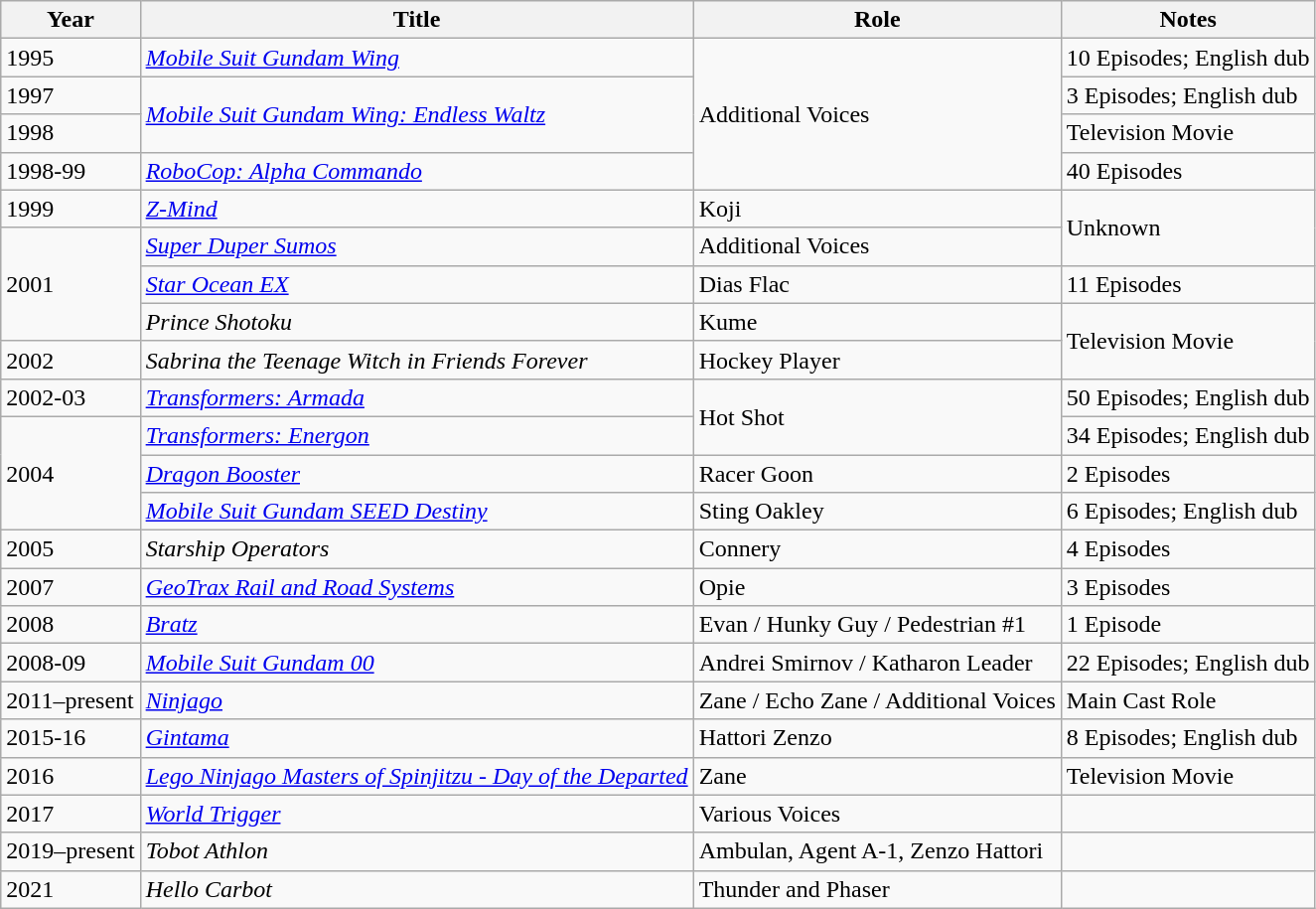<table class="wikitable sortable">
<tr>
<th>Year</th>
<th>Title</th>
<th>Role</th>
<th>Notes</th>
</tr>
<tr>
<td>1995</td>
<td><em><a href='#'>Mobile Suit Gundam Wing</a></em></td>
<td rowspan="4">Additional Voices</td>
<td>10 Episodes; English dub</td>
</tr>
<tr>
<td>1997</td>
<td rowspan="2"><em><a href='#'>Mobile Suit Gundam Wing: Endless Waltz</a></em></td>
<td>3 Episodes; English dub</td>
</tr>
<tr>
<td>1998</td>
<td>Television Movie</td>
</tr>
<tr>
<td>1998-99</td>
<td><em><a href='#'>RoboCop: Alpha Commando</a></em></td>
<td>40 Episodes</td>
</tr>
<tr>
<td>1999</td>
<td><em><a href='#'>Z-Mind</a></em></td>
<td>Koji</td>
<td rowspan="2">Unknown</td>
</tr>
<tr>
<td rowspan="3">2001</td>
<td><em><a href='#'>Super Duper Sumos</a></em></td>
<td>Additional Voices</td>
</tr>
<tr>
<td><em><a href='#'>Star Ocean EX</a></em></td>
<td>Dias Flac</td>
<td>11 Episodes</td>
</tr>
<tr>
<td><em>Prince Shotoku</em></td>
<td>Kume</td>
<td rowspan="2">Television Movie</td>
</tr>
<tr>
<td>2002</td>
<td><em>Sabrina the Teenage Witch in Friends Forever</em></td>
<td>Hockey Player</td>
</tr>
<tr>
<td>2002-03</td>
<td><em><a href='#'>Transformers: Armada</a></em></td>
<td rowspan="2">Hot Shot</td>
<td>50 Episodes; English dub</td>
</tr>
<tr>
<td rowspan="3">2004</td>
<td><em><a href='#'>Transformers: Energon</a></em></td>
<td>34 Episodes; English dub</td>
</tr>
<tr>
<td><em><a href='#'>Dragon Booster</a></em></td>
<td>Racer Goon</td>
<td>2 Episodes</td>
</tr>
<tr>
<td><em><a href='#'>Mobile Suit Gundam SEED Destiny</a></em></td>
<td>Sting Oakley</td>
<td>6 Episodes; English dub</td>
</tr>
<tr>
<td>2005</td>
<td><em>Starship Operators</em></td>
<td>Connery</td>
<td>4 Episodes</td>
</tr>
<tr>
<td>2007</td>
<td><em><a href='#'>GeoTrax Rail and Road Systems</a></em></td>
<td>Opie</td>
<td>3 Episodes</td>
</tr>
<tr>
<td>2008</td>
<td><em><a href='#'>Bratz</a></em></td>
<td>Evan / Hunky Guy / Pedestrian #1</td>
<td>1 Episode</td>
</tr>
<tr>
<td>2008-09</td>
<td><em><a href='#'>Mobile Suit Gundam 00</a></em></td>
<td>Andrei Smirnov / Katharon Leader</td>
<td>22 Episodes; English dub</td>
</tr>
<tr>
<td>2011–present</td>
<td><em><a href='#'>Ninjago</a></em></td>
<td>Zane / Echo Zane / Additional Voices</td>
<td>Main Cast Role</td>
</tr>
<tr>
<td>2015-16</td>
<td><em><a href='#'>Gintama</a></em></td>
<td>Hattori Zenzo</td>
<td>8 Episodes; English dub</td>
</tr>
<tr>
<td>2016</td>
<td><em><a href='#'>Lego Ninjago Masters of Spinjitzu - Day of the Departed</a></em></td>
<td>Zane</td>
<td>Television Movie</td>
</tr>
<tr>
<td>2017</td>
<td><em><a href='#'>World Trigger</a></em></td>
<td>Various Voices</td>
<td></td>
</tr>
<tr>
<td>2019–present</td>
<td><em>Tobot Athlon</em></td>
<td>Ambulan, Agent A-1, Zenzo Hattori</td>
<td></td>
</tr>
<tr>
<td>2021</td>
<td><em>Hello Carbot</em></td>
<td>Thunder and Phaser</td>
<td></td>
</tr>
</table>
